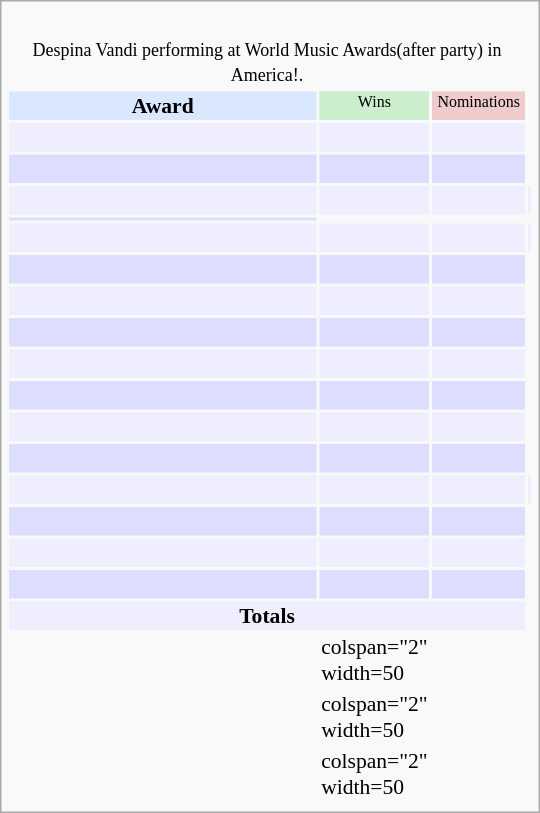<table class="infobox" style="width: 25em; text-align: left; font-size: 90%; vertical-align: middle;">
<tr>
<td colspan="3" style="text-align:center;"><br><small>Despina Vandi performing at World Music Awards(after party) in America!.</small></td>
</tr>
<tr bgcolor=#D9E8FF style="text-align:center;">
<th style="vertical-align: middle;">Award</th>
<td style="background:#cceecc; font-size:8pt;" width="60px">Wins</td>
<td style="background:#eecccc; font-size:8pt;" width="60px">Nominations</td>
</tr>
<tr bgcolor=#eeeeff>
<td align="center"><br></td>
<td></td>
<td></td>
</tr>
<tr bgcolor=#ddddff>
<td align="center"><br></td>
<td></td>
<td></td>
</tr>
<tr bgcolor=#eeeeff>
<td align="center"><br></td>
<td></td>
<td></td>
<td align="center"></td>
</tr>
<tr bgcolor=#ddddff>
<td align="center"></td>
</tr>
<tr bgcolor=#eeeeff>
<td align="center"><br></td>
<td></td>
<td></td>
<td align="center"></td>
</tr>
<tr bgcolor=#ddddff>
<td align="center"><br></td>
<td></td>
<td></td>
</tr>
<tr bgcolor=#eeeeff>
<td align="center"><br></td>
<td></td>
<td></td>
</tr>
<tr bgcolor=#ddddff>
<td align="center"><br></td>
<td></td>
<td></td>
</tr>
<tr bgcolor=#eeeeff>
<td align="center"><br></td>
<td></td>
<td></td>
</tr>
<tr bgcolor=#ddddff>
<td align="center"><br></td>
<td></td>
<td></td>
</tr>
<tr bgcolor=#eeeeff>
<td align="center"><br></td>
<td></td>
<td></td>
</tr>
<tr bgcolor=#ddddff>
<td align="center"><br></td>
<td></td>
<td></td>
</tr>
<tr bgcolor=#eeeeff>
<td align="center"><br></td>
<td></td>
<td></td>
<td align="center"></td>
</tr>
<tr bgcolor=#ddddff>
<td align="center"><br></td>
<td></td>
<td></td>
</tr>
<tr bgcolor=#eeeeff>
<td align="center"><br></td>
<td></td>
<td></td>
</tr>
<tr bgcolor=#ddddff>
<td align="center"><br></td>
<td></td>
<td></td>
</tr>
<tr bgcolor=#eeeeff>
<td colspan="3" style="text-align:center;"><strong>Totals</strong></td>
</tr>
<tr>
<td></td>
<td>colspan="2" width=50 </td>
</tr>
<tr>
<td></td>
<td>colspan="2" width=50 </td>
</tr>
<tr>
<td></td>
<td>colspan="2" width=50 </td>
</tr>
<tr>
</tr>
</table>
